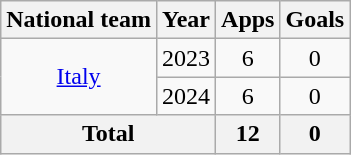<table class="wikitable" style="text-align:center">
<tr>
<th>National team</th>
<th>Year</th>
<th>Apps</th>
<th>Goals</th>
</tr>
<tr>
<td rowspan="2"><a href='#'>Italy</a></td>
<td>2023</td>
<td>6</td>
<td>0</td>
</tr>
<tr>
<td>2024</td>
<td>6</td>
<td>0</td>
</tr>
<tr>
<th colspan="2">Total</th>
<th>12</th>
<th>0</th>
</tr>
</table>
